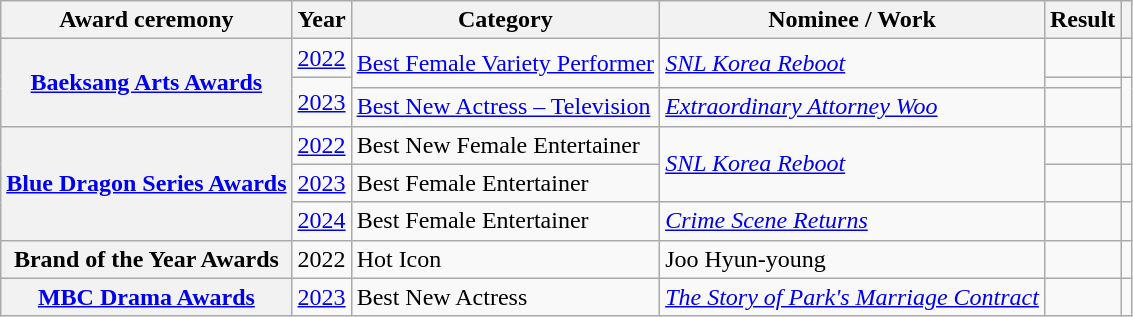<table class="wikitable plainrowheaders sortable">
<tr>
<th scope="col">Award ceremony</th>
<th scope="col">Year</th>
<th scope="col">Category</th>
<th scope="col">Nominee / Work</th>
<th scope="col">Result</th>
<th scope="col" class="unsortable"></th>
</tr>
<tr>
<th scope="row" rowspan="3"><a href='#'>Baeksang Arts Awards</a></th>
<td style="text-align:center"><a href='#'>2022</a></td>
<td rowspan="2"><a href='#'>Best Female Variety Performer</a></td>
<td rowspan="2"><em><a href='#'>SNL Korea Reboot</a></em></td>
<td></td>
<td style="text-align:center"></td>
</tr>
<tr>
<td rowspan="2" style="text-align:center"><a href='#'>2023</a></td>
<td></td>
<td rowspan="2" style="text-align:center"></td>
</tr>
<tr>
<td><a href='#'>Best New Actress – Television</a></td>
<td><em><a href='#'>Extraordinary Attorney Woo</a></em></td>
<td></td>
</tr>
<tr>
<th scope="row"  rowspan="3"><a href='#'>Blue Dragon Series Awards</a></th>
<td style="text-align:center"><a href='#'>2022</a></td>
<td>Best New Female Entertainer</td>
<td rowspan="2"><em><a href='#'>SNL Korea Reboot</a></em></td>
<td></td>
<td style="text-align:center"></td>
</tr>
<tr>
<td style="text-align:center"><a href='#'>2023</a></td>
<td>Best Female Entertainer</td>
<td></td>
<td style="text-align:center"></td>
</tr>
<tr>
<td style="text-align:center"><a href='#'>2024</a></td>
<td>Best Female Entertainer</td>
<td><em><a href='#'>Crime Scene Returns</a></em></td>
<td></td>
<td style="text-align:center"></td>
</tr>
<tr>
<th scope="row">Brand of the Year Awards</th>
<td style="text-align:center">2022</td>
<td>Hot Icon</td>
<td>Joo Hyun-young</td>
<td></td>
<td style="text-align:center"></td>
</tr>
<tr>
<th scope="row"><a href='#'>MBC Drama Awards</a></th>
<td style="text-align:center"><a href='#'>2023</a></td>
<td>Best New Actress</td>
<td><em><a href='#'>The Story of Park's Marriage Contract</a></em></td>
<td></td>
<td style="text-align:center"></td>
</tr>
</table>
